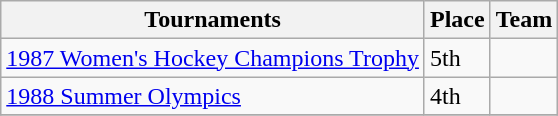<table class="wikitable collapsible">
<tr>
<th>Tournaments</th>
<th>Place</th>
<th>Team</th>
</tr>
<tr>
<td><a href='#'>1987 Women's Hockey Champions Trophy</a></td>
<td>5th</td>
<td></td>
</tr>
<tr>
<td><a href='#'>1988 Summer Olympics</a></td>
<td>4th</td>
<td></td>
</tr>
<tr>
</tr>
</table>
